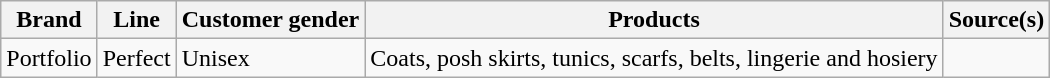<table class="wikitable">
<tr>
<th>Brand</th>
<th>Line</th>
<th>Customer gender</th>
<th>Products</th>
<th>Source(s)</th>
</tr>
<tr>
<td>Portfolio</td>
<td>Perfect</td>
<td>Unisex</td>
<td>Coats, posh skirts, tunics, scarfs, belts, lingerie and hosiery</td>
<td></td>
</tr>
</table>
